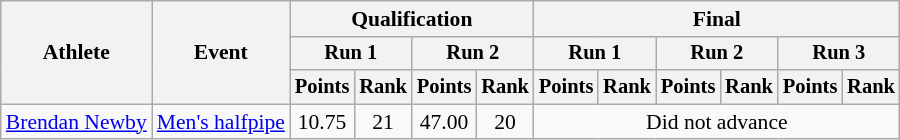<table class="wikitable" style="font-size:90%">
<tr>
<th rowspan="3">Athlete</th>
<th rowspan="3">Event</th>
<th colspan=4>Qualification</th>
<th colspan=6>Final</th>
</tr>
<tr style="font-size:95%">
<th colspan=2>Run 1</th>
<th colspan=2>Run 2</th>
<th colspan=2>Run 1</th>
<th colspan=2>Run 2</th>
<th colspan=2>Run 3</th>
</tr>
<tr style="font-size:95%">
<th>Points</th>
<th>Rank</th>
<th>Points</th>
<th>Rank</th>
<th>Points</th>
<th>Rank</th>
<th>Points</th>
<th>Rank</th>
<th>Points</th>
<th>Rank</th>
</tr>
<tr align=center>
<td align=left><a href='#'>Brendan Newby</a></td>
<td align=left><a href='#'>Men's halfpipe</a></td>
<td>10.75</td>
<td>21</td>
<td>47.00</td>
<td>20</td>
<td colspan=6>Did not advance</td>
</tr>
</table>
